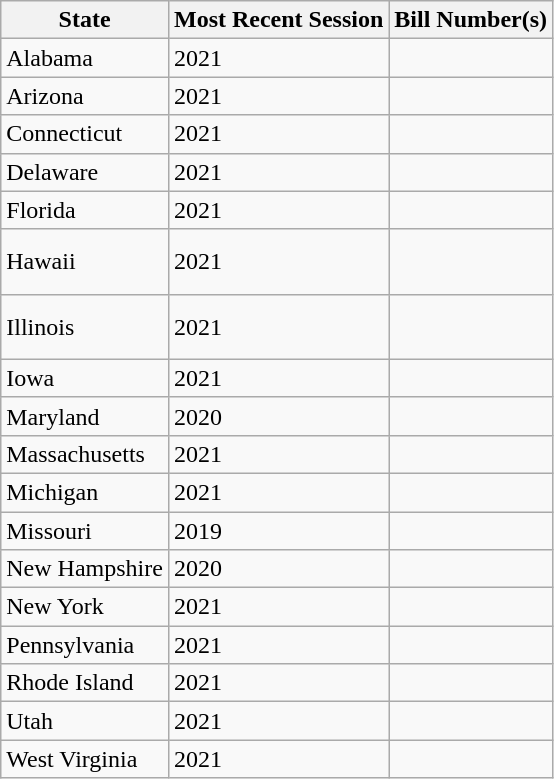<table class="wikitable">
<tr>
<th>State</th>
<th>Most Recent Session</th>
<th>Bill Number(s)</th>
</tr>
<tr>
<td>Alabama</td>
<td>2021</td>
<td></td>
</tr>
<tr>
<td>Arizona</td>
<td>2021</td>
<td></td>
</tr>
<tr>
<td>Connecticut</td>
<td>2021</td>
<td></td>
</tr>
<tr>
<td>Delaware</td>
<td>2021</td>
<td></td>
</tr>
<tr>
<td>Florida</td>
<td>2021</td>
<td></td>
</tr>
<tr>
<td>Hawaii</td>
<td>2021</td>
<td> <br>  <br> </td>
</tr>
<tr>
<td>Illinois</td>
<td>2021</td>
<td> <br>  <br> </td>
</tr>
<tr>
<td>Iowa</td>
<td>2021</td>
<td></td>
</tr>
<tr>
<td>Maryland</td>
<td>2020</td>
<td></td>
</tr>
<tr>
<td>Massachusetts</td>
<td>2021</td>
<td></td>
</tr>
<tr>
<td>Michigan</td>
<td>2021</td>
<td> <br> </td>
</tr>
<tr>
<td>Missouri</td>
<td>2019</td>
<td></td>
</tr>
<tr>
<td>New Hampshire</td>
<td>2020</td>
<td></td>
</tr>
<tr>
<td>New York</td>
<td>2021</td>
<td></td>
</tr>
<tr>
<td>Pennsylvania</td>
<td>2021</td>
<td></td>
</tr>
<tr>
<td>Rhode Island</td>
<td>2021</td>
<td> <br> </td>
</tr>
<tr>
<td>Utah</td>
<td>2021</td>
<td></td>
</tr>
<tr>
<td>West Virginia</td>
<td>2021</td>
<td></td>
</tr>
</table>
